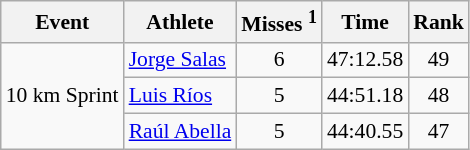<table class="wikitable" style="font-size:90%">
<tr>
<th>Event</th>
<th>Athlete</th>
<th>Misses <sup>1</sup></th>
<th>Time</th>
<th>Rank</th>
</tr>
<tr>
<td rowspan="3">10 km Sprint</td>
<td><a href='#'>Jorge Salas</a></td>
<td align="center">6</td>
<td align="center">47:12.58</td>
<td align="center">49</td>
</tr>
<tr>
<td><a href='#'>Luis Ríos</a></td>
<td align="center">5</td>
<td align="center">44:51.18</td>
<td align="center">48</td>
</tr>
<tr>
<td><a href='#'>Raúl Abella</a></td>
<td align="center">5</td>
<td align="center">44:40.55</td>
<td align="center">47</td>
</tr>
</table>
